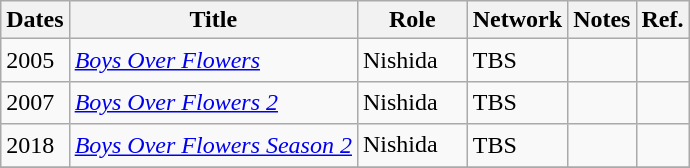<table class="wikitable">
<tr>
<th>Dates</th>
<th>Title</th>
<th>Role</th>
<th>Network</th>
<th>Notes</th>
<th>Ref.</th>
</tr>
<tr>
<td>2005</td>
<td><em><a href='#'>Boys Over Flowers</a></em></td>
<td>Nishida　</td>
<td>TBS</td>
<td></td>
<td></td>
</tr>
<tr>
<td>2007</td>
<td><em><a href='#'>Boys Over Flowers 2</a></em></td>
<td>Nishida　</td>
<td>TBS</td>
<td></td>
<td></td>
</tr>
<tr>
<td>2018</td>
<td><em><a href='#'>Boys Over Flowers Season 2</a></em></td>
<td>Nishida　</td>
<td>TBS</td>
<td></td>
<td></td>
</tr>
<tr>
</tr>
</table>
